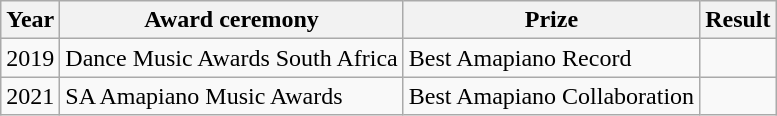<table class ="wikitable">
<tr>
<th>Year</th>
<th>Award ceremony</th>
<th>Prize</th>
<th>Result</th>
</tr>
<tr>
<td>2019</td>
<td>Dance Music Awards South Africa</td>
<td>Best Amapiano Record</td>
<td><br></td>
</tr>
<tr>
<td>2021</td>
<td>SA Amapiano Music Awards</td>
<td>Best Amapiano Collaboration</td>
<td></td>
</tr>
</table>
